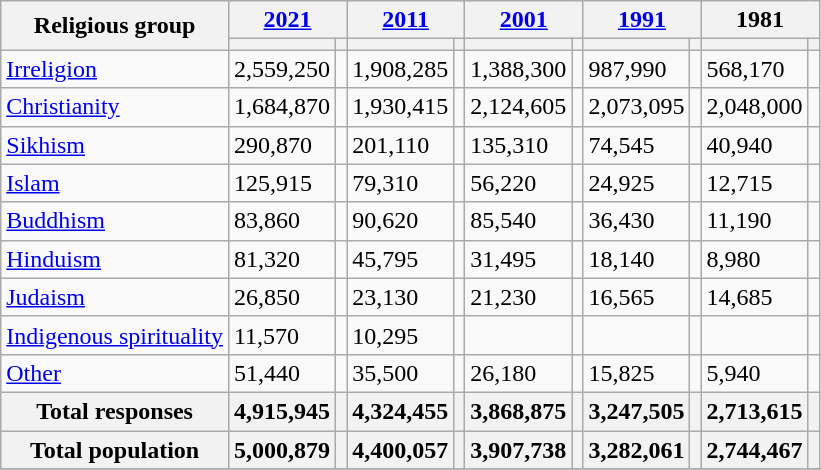<table class="wikitable collapsible sortable">
<tr>
<th rowspan="2">Religious group</th>
<th colspan="2"><a href='#'>2021</a></th>
<th colspan="2"><a href='#'>2011</a></th>
<th colspan="2"><a href='#'>2001</a></th>
<th colspan="2"><a href='#'>1991</a></th>
<th colspan="2">1981</th>
</tr>
<tr>
<th><a href='#'></a></th>
<th></th>
<th></th>
<th></th>
<th></th>
<th></th>
<th></th>
<th></th>
<th></th>
<th></th>
</tr>
<tr>
<td><a href='#'>Irreligion</a></td>
<td>2,559,250</td>
<td></td>
<td>1,908,285</td>
<td></td>
<td>1,388,300</td>
<td></td>
<td>987,990</td>
<td></td>
<td>568,170</td>
<td></td>
</tr>
<tr>
<td><a href='#'>Christianity</a></td>
<td>1,684,870</td>
<td></td>
<td>1,930,415</td>
<td></td>
<td>2,124,605</td>
<td></td>
<td>2,073,095</td>
<td></td>
<td>2,048,000</td>
<td></td>
</tr>
<tr>
<td><a href='#'>Sikhism</a></td>
<td>290,870</td>
<td></td>
<td>201,110</td>
<td></td>
<td>135,310</td>
<td></td>
<td>74,545</td>
<td></td>
<td>40,940</td>
<td></td>
</tr>
<tr>
<td><a href='#'>Islam</a></td>
<td>125,915</td>
<td></td>
<td>79,310</td>
<td></td>
<td>56,220</td>
<td></td>
<td>24,925</td>
<td></td>
<td>12,715</td>
<td></td>
</tr>
<tr>
<td><a href='#'>Buddhism</a></td>
<td>83,860</td>
<td></td>
<td>90,620</td>
<td></td>
<td>85,540</td>
<td></td>
<td>36,430</td>
<td></td>
<td>11,190</td>
<td></td>
</tr>
<tr>
<td><a href='#'>Hinduism</a></td>
<td>81,320</td>
<td></td>
<td>45,795</td>
<td></td>
<td>31,495</td>
<td></td>
<td>18,140</td>
<td></td>
<td>8,980</td>
<td></td>
</tr>
<tr>
<td><a href='#'>Judaism</a></td>
<td>26,850</td>
<td></td>
<td>23,130</td>
<td></td>
<td>21,230</td>
<td></td>
<td>16,565</td>
<td></td>
<td>14,685</td>
<td></td>
</tr>
<tr>
<td><a href='#'>Indigenous spirituality</a></td>
<td>11,570</td>
<td></td>
<td>10,295</td>
<td></td>
<td></td>
<td></td>
<td></td>
<td></td>
<td></td>
<td></td>
</tr>
<tr>
<td><a href='#'>Other</a></td>
<td>51,440</td>
<td></td>
<td>35,500</td>
<td></td>
<td>26,180</td>
<td></td>
<td>15,825</td>
<td></td>
<td>5,940</td>
<td></td>
</tr>
<tr>
<th>Total responses</th>
<th>4,915,945</th>
<th></th>
<th>4,324,455</th>
<th></th>
<th>3,868,875</th>
<th></th>
<th>3,247,505</th>
<th></th>
<th>2,713,615</th>
<th></th>
</tr>
<tr class="sortbottom">
<th>Total population</th>
<th>5,000,879</th>
<th></th>
<th>4,400,057</th>
<th></th>
<th>3,907,738</th>
<th></th>
<th>3,282,061</th>
<th></th>
<th>2,744,467</th>
<th></th>
</tr>
<tr class="sortbottom">
</tr>
</table>
